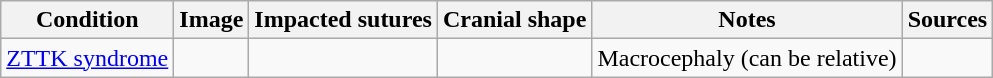<table class="wikitable sortable">
<tr>
<th>Condition</th>
<th>Image</th>
<th>Impacted sutures</th>
<th>Cranial shape</th>
<th>Notes</th>
<th>Sources</th>
</tr>
<tr>
<td><a href='#'>ZTTK syndrome</a></td>
<td></td>
<td></td>
<td></td>
<td>Macrocephaly (can be relative)</td>
<td></td>
</tr>
</table>
